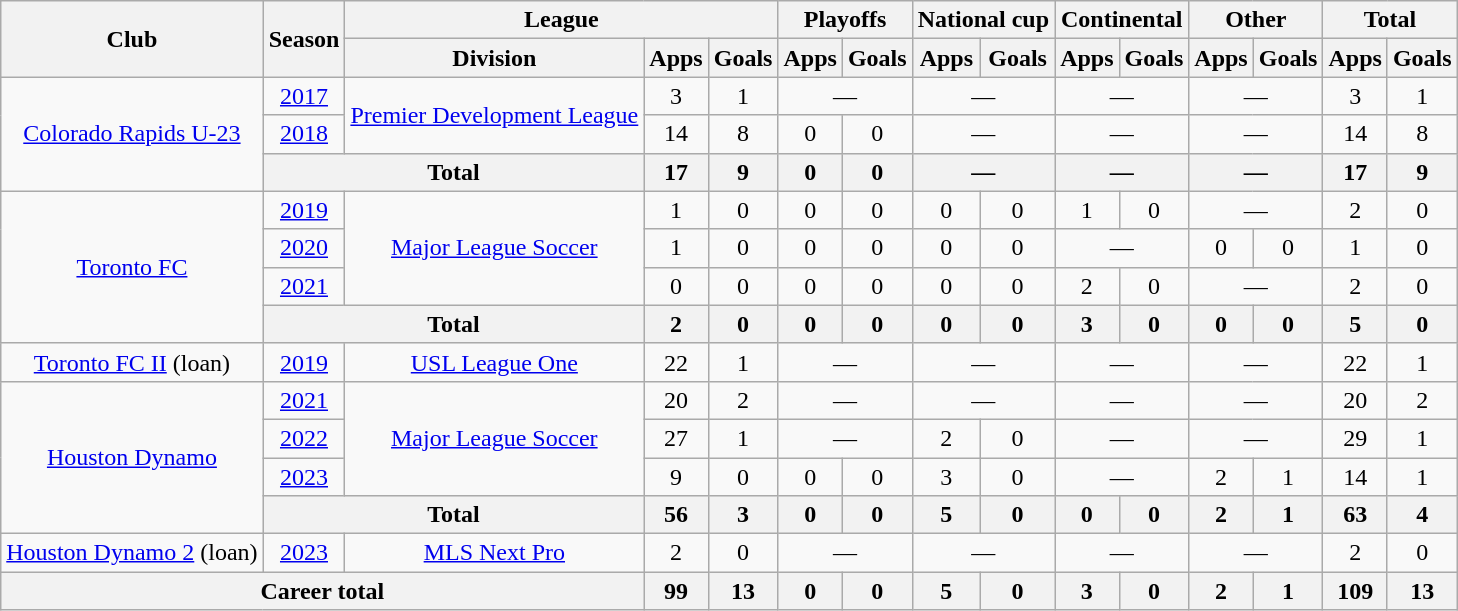<table class="wikitable" style="text-align: center;">
<tr>
<th rowspan="2">Club</th>
<th rowspan="2">Season</th>
<th colspan="3">League</th>
<th colspan="2">Playoffs</th>
<th colspan="2">National cup</th>
<th colspan="2">Continental</th>
<th colspan="2">Other</th>
<th colspan="2">Total</th>
</tr>
<tr>
<th>Division</th>
<th>Apps</th>
<th>Goals</th>
<th>Apps</th>
<th>Goals</th>
<th>Apps</th>
<th>Goals</th>
<th>Apps</th>
<th>Goals</th>
<th>Apps</th>
<th>Goals</th>
<th>Apps</th>
<th>Goals</th>
</tr>
<tr>
<td rowspan="3"><a href='#'>Colorado Rapids U-23</a></td>
<td><a href='#'>2017</a></td>
<td rowspan="2"><a href='#'>Premier Development League</a></td>
<td>3</td>
<td>1</td>
<td colspan="2">—</td>
<td colspan="2">—</td>
<td colspan="2">—</td>
<td colspan="2">—</td>
<td>3</td>
<td>1</td>
</tr>
<tr>
<td><a href='#'>2018</a></td>
<td>14</td>
<td>8</td>
<td>0</td>
<td>0</td>
<td colspan="2">—</td>
<td colspan="2">—</td>
<td colspan="2">—</td>
<td>14</td>
<td>8</td>
</tr>
<tr>
<th colspan="2">Total</th>
<th>17</th>
<th>9</th>
<th>0</th>
<th>0</th>
<th colspan="2">—</th>
<th colspan="2">—</th>
<th colspan="2">—</th>
<th>17</th>
<th>9</th>
</tr>
<tr>
<td rowspan="4"><a href='#'>Toronto FC</a></td>
<td><a href='#'>2019</a></td>
<td rowspan="3"><a href='#'>Major League Soccer</a></td>
<td>1</td>
<td>0</td>
<td>0</td>
<td>0</td>
<td>0</td>
<td>0</td>
<td>1</td>
<td>0</td>
<td colspan="2">—</td>
<td>2</td>
<td>0</td>
</tr>
<tr>
<td><a href='#'>2020</a></td>
<td>1</td>
<td>0</td>
<td>0</td>
<td>0</td>
<td>0</td>
<td>0</td>
<td colspan="2">—</td>
<td>0</td>
<td>0</td>
<td>1</td>
<td>0</td>
</tr>
<tr>
<td><a href='#'>2021</a></td>
<td>0</td>
<td>0</td>
<td>0</td>
<td>0</td>
<td>0</td>
<td>0</td>
<td>2</td>
<td>0</td>
<td colspan="2">—</td>
<td>2</td>
<td>0</td>
</tr>
<tr>
<th colspan="2">Total</th>
<th>2</th>
<th>0</th>
<th>0</th>
<th>0</th>
<th>0</th>
<th>0</th>
<th>3</th>
<th>0</th>
<th>0</th>
<th>0</th>
<th>5</th>
<th>0</th>
</tr>
<tr>
<td><a href='#'>Toronto FC II</a> (loan)</td>
<td><a href='#'>2019</a></td>
<td><a href='#'>USL League One</a></td>
<td>22</td>
<td>1</td>
<td colspan="2">—</td>
<td colspan="2">—</td>
<td colspan="2">—</td>
<td colspan="2">—</td>
<td>22</td>
<td>1</td>
</tr>
<tr>
<td rowspan="4"><a href='#'>Houston Dynamo</a></td>
<td><a href='#'>2021</a></td>
<td rowspan="3"><a href='#'>Major League Soccer</a></td>
<td>20</td>
<td>2</td>
<td colspan="2">—</td>
<td colspan="2">—</td>
<td colspan="2">—</td>
<td colspan="2">—</td>
<td>20</td>
<td>2</td>
</tr>
<tr>
<td><a href='#'>2022</a></td>
<td>27</td>
<td>1</td>
<td colspan="2">—</td>
<td>2</td>
<td>0</td>
<td colspan="2">—</td>
<td colspan="2">—</td>
<td>29</td>
<td>1</td>
</tr>
<tr>
<td><a href='#'>2023</a></td>
<td>9</td>
<td>0</td>
<td>0</td>
<td>0</td>
<td>3</td>
<td>0</td>
<td colspan="2">—</td>
<td>2</td>
<td>1</td>
<td>14</td>
<td>1</td>
</tr>
<tr>
<th colspan="2">Total</th>
<th>56</th>
<th>3</th>
<th>0</th>
<th>0</th>
<th>5</th>
<th>0</th>
<th>0</th>
<th>0</th>
<th>2</th>
<th>1</th>
<th>63</th>
<th>4</th>
</tr>
<tr>
<td><a href='#'>Houston Dynamo 2</a> (loan)</td>
<td><a href='#'>2023</a></td>
<td><a href='#'>MLS Next Pro</a></td>
<td>2</td>
<td>0</td>
<td colspan="2">—</td>
<td colspan="2">—</td>
<td colspan="2">—</td>
<td colspan="2">—</td>
<td>2</td>
<td>0</td>
</tr>
<tr>
<th colspan="3">Career total</th>
<th>99</th>
<th>13</th>
<th>0</th>
<th>0</th>
<th>5</th>
<th>0</th>
<th>3</th>
<th>0</th>
<th>2</th>
<th>1</th>
<th>109</th>
<th>13</th>
</tr>
</table>
